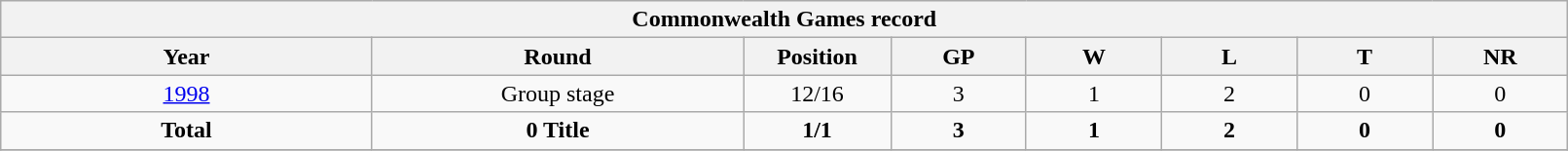<table class="wikitable" style="text-align: center; width:85%">
<tr>
<th colspan="10">Commonwealth Games record</th>
</tr>
<tr>
<th width="150">Year</th>
<th width="150">Round</th>
<th width="50">Position</th>
<th width="50">GP</th>
<th width="50">W</th>
<th width="50">L</th>
<th width="50">T</th>
<th width="50">NR</th>
</tr>
<tr>
<td> <a href='#'>1998</a></td>
<td>Group stage</td>
<td>12/16</td>
<td>3</td>
<td>1</td>
<td>2</td>
<td>0</td>
<td>0</td>
</tr>
<tr>
<td><strong>Total</strong></td>
<td><strong>0 Title</strong></td>
<td><strong>1/1</strong></td>
<td><strong>3</strong></td>
<td><strong>1</strong></td>
<td><strong>2</strong></td>
<td><strong>0</strong></td>
<td><strong>0</strong></td>
</tr>
<tr>
</tr>
</table>
